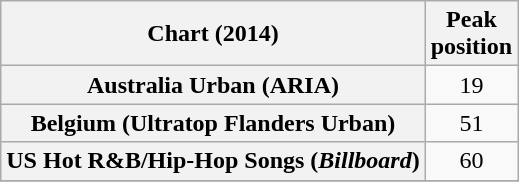<table class="wikitable plainrowheaders sortable" style="text-align:center;">
<tr>
<th scope="col">Chart (2014)</th>
<th scope="col">Peak<br>position</th>
</tr>
<tr>
<th scope="row">Australia Urban (ARIA)</th>
<td style="text-align:center;">19</td>
</tr>
<tr>
<th scope="row">Belgium (Ultratop Flanders Urban)</th>
<td style="text-align:center;">51</td>
</tr>
<tr>
<th scope="row">US Hot R&B/Hip-Hop Songs (<em>Billboard</em>)</th>
<td style="text-align:center;">60</td>
</tr>
<tr>
</tr>
</table>
